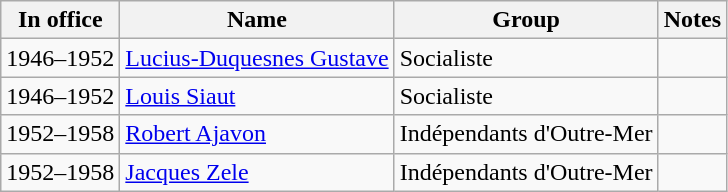<table class="wikitable sortable">
<tr>
<th>In office</th>
<th>Name</th>
<th>Group</th>
<th>Notes</th>
</tr>
<tr>
<td>1946–1952</td>
<td><a href='#'>Lucius-Duquesnes Gustave</a></td>
<td>Socialiste</td>
<td></td>
</tr>
<tr>
<td>1946–1952</td>
<td><a href='#'>Louis Siaut</a></td>
<td>Socialiste</td>
<td></td>
</tr>
<tr>
<td>1952–1958</td>
<td><a href='#'>Robert Ajavon</a></td>
<td>Indépendants d'Outre-Mer</td>
<td></td>
</tr>
<tr>
<td>1952–1958</td>
<td><a href='#'>Jacques Zele</a></td>
<td>Indépendants d'Outre-Mer</td>
<td></td>
</tr>
</table>
